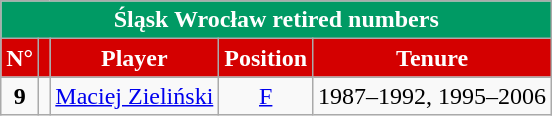<table class="wikitable sortable" style="text-align:center">
<tr>
<td colspan="5" style="background:#009A64; color:white;"><strong>Śląsk Wrocław retired numbers</strong></td>
</tr>
<tr>
<th style="background:#D40000; color:white;">N°</th>
<th style="background:#D40000; color:white;"></th>
<th style="background:#D40000; color:white;">Player</th>
<th style="background:#D40000; color:white;">Position</th>
<th style="background:#D40000; color:white;">Tenure</th>
</tr>
<tr>
<td><strong>9</strong></td>
<td></td>
<td><a href='#'>Maciej Zieliński</a></td>
<td><a href='#'>F</a></td>
<td>1987–1992, 1995–2006</td>
</tr>
</table>
